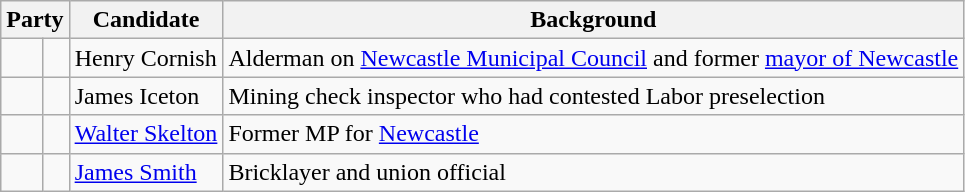<table class="wikitable">
<tr>
<th colspan="2">Party</th>
<th>Candidate</th>
<th>Background</th>
</tr>
<tr>
<td> </td>
<td></td>
<td>Henry Cornish</td>
<td>Alderman on <a href='#'>Newcastle Municipal Council</a> and former <a href='#'>mayor of Newcastle</a></td>
</tr>
<tr>
<td> </td>
<td></td>
<td>James Iceton</td>
<td>Mining check inspector who had contested Labor preselection</td>
</tr>
<tr>
<td> </td>
<td></td>
<td><a href='#'>Walter Skelton</a></td>
<td>Former MP for <a href='#'>Newcastle</a></td>
</tr>
<tr>
<td> </td>
<td></td>
<td><a href='#'>James Smith</a></td>
<td>Bricklayer and union official</td>
</tr>
</table>
